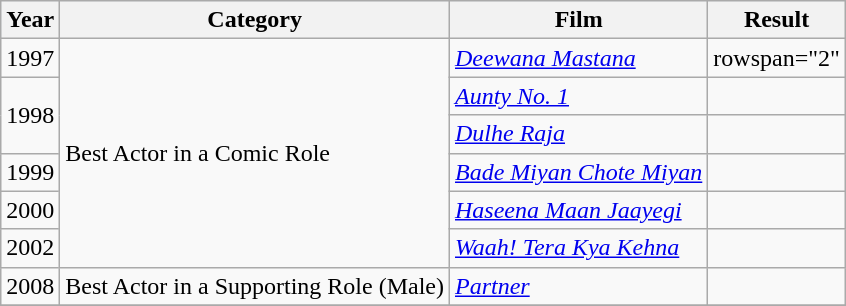<table class="wikitable">
<tr style="background:#ebf5ff;">
<th>Year</th>
<th>Category</th>
<th>Film</th>
<th>Result</th>
</tr>
<tr>
<td>1997</td>
<td rowspan="6">Best Actor in a Comic Role</td>
<td><em><a href='#'>Deewana Mastana</a></em></td>
<td>rowspan="2" </td>
</tr>
<tr>
<td rowspan="2">1998</td>
<td><em><a href='#'>Aunty No. 1</a></em></td>
</tr>
<tr>
<td><em><a href='#'>Dulhe Raja</a></em></td>
<td></td>
</tr>
<tr>
<td>1999</td>
<td><em><a href='#'>Bade Miyan Chote Miyan</a></em></td>
<td></td>
</tr>
<tr>
<td>2000</td>
<td><em><a href='#'>Haseena Maan Jaayegi</a></em></td>
<td></td>
</tr>
<tr>
<td>2002</td>
<td><em><a href='#'>Waah! Tera Kya Kehna</a></em></td>
<td></td>
</tr>
<tr>
<td>2008</td>
<td>Best Actor in a Supporting Role (Male)</td>
<td><em><a href='#'>Partner</a></em></td>
<td></td>
</tr>
<tr>
</tr>
</table>
